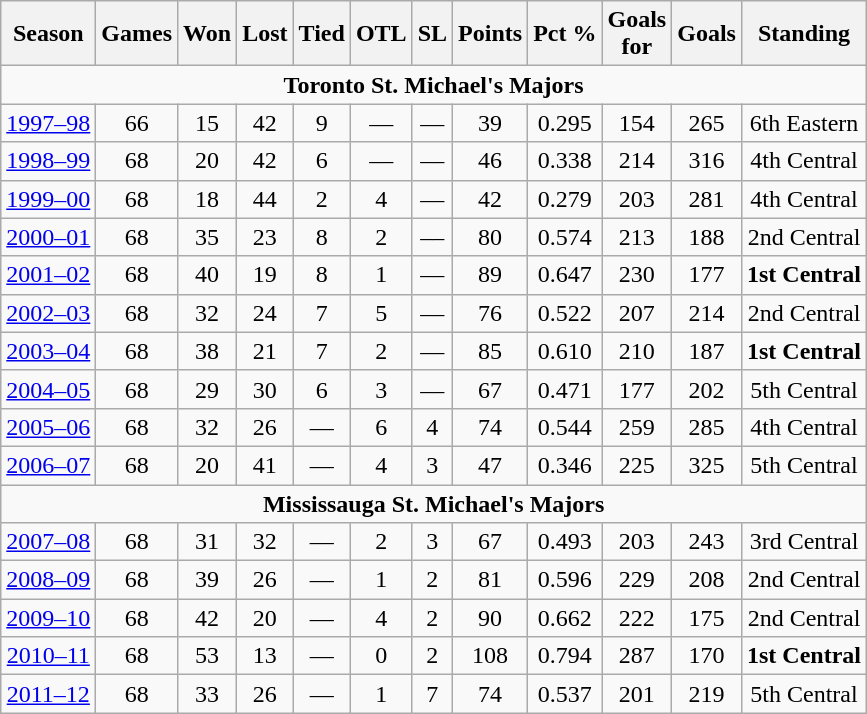<table class="wikitable"  style="text-align:center">
<tr>
<th>Season</th>
<th>Games</th>
<th>Won</th>
<th>Lost</th>
<th>Tied</th>
<th>OTL</th>
<th>SL</th>
<th>Points</th>
<th>Pct %</th>
<th>Goals<br>for</th>
<th>Goals<br></th>
<th>Standing</th>
</tr>
<tr>
<td colspan="12" align="center"><strong>Toronto St. Michael's Majors</strong></td>
</tr>
<tr>
<td><a href='#'>1997–98</a></td>
<td>66</td>
<td>15</td>
<td>42</td>
<td>9</td>
<td>––</td>
<td>––</td>
<td>39</td>
<td>0.295</td>
<td>154</td>
<td>265</td>
<td>6th Eastern</td>
</tr>
<tr>
<td><a href='#'>1998–99</a></td>
<td>68</td>
<td>20</td>
<td>42</td>
<td>6</td>
<td>––</td>
<td>––</td>
<td>46</td>
<td>0.338</td>
<td>214</td>
<td>316</td>
<td>4th Central</td>
</tr>
<tr>
<td><a href='#'>1999–00</a></td>
<td>68</td>
<td>18</td>
<td>44</td>
<td>2</td>
<td>4</td>
<td>––</td>
<td>42</td>
<td>0.279</td>
<td>203</td>
<td>281</td>
<td>4th Central</td>
</tr>
<tr>
<td><a href='#'>2000–01</a></td>
<td>68</td>
<td>35</td>
<td>23</td>
<td>8</td>
<td>2</td>
<td>––</td>
<td>80</td>
<td>0.574</td>
<td>213</td>
<td>188</td>
<td>2nd Central</td>
</tr>
<tr>
<td><a href='#'>2001–02</a></td>
<td>68</td>
<td>40</td>
<td>19</td>
<td>8</td>
<td>1</td>
<td>––</td>
<td>89</td>
<td>0.647</td>
<td>230</td>
<td>177</td>
<td><strong>1st Central</strong></td>
</tr>
<tr>
<td><a href='#'>2002–03</a></td>
<td>68</td>
<td>32</td>
<td>24</td>
<td>7</td>
<td>5</td>
<td>––</td>
<td>76</td>
<td>0.522</td>
<td>207</td>
<td>214</td>
<td>2nd Central</td>
</tr>
<tr>
<td><a href='#'>2003–04</a></td>
<td>68</td>
<td>38</td>
<td>21</td>
<td>7</td>
<td>2</td>
<td>––</td>
<td>85</td>
<td>0.610</td>
<td>210</td>
<td>187</td>
<td><strong>1st Central</strong></td>
</tr>
<tr>
<td><a href='#'>2004–05</a></td>
<td>68</td>
<td>29</td>
<td>30</td>
<td>6</td>
<td>3</td>
<td>––</td>
<td>67</td>
<td>0.471</td>
<td>177</td>
<td>202</td>
<td>5th Central</td>
</tr>
<tr>
<td><a href='#'>2005–06</a></td>
<td>68</td>
<td>32</td>
<td>26</td>
<td>––</td>
<td>6</td>
<td>4</td>
<td>74</td>
<td>0.544</td>
<td>259</td>
<td>285</td>
<td>4th Central</td>
</tr>
<tr>
<td><a href='#'>2006–07</a></td>
<td>68</td>
<td>20</td>
<td>41</td>
<td>––</td>
<td>4</td>
<td>3</td>
<td>47</td>
<td>0.346</td>
<td>225</td>
<td>325</td>
<td>5th Central</td>
</tr>
<tr>
<td colspan="12" align="center"><strong>Mississauga St. Michael's Majors</strong></td>
</tr>
<tr>
<td><a href='#'>2007–08</a></td>
<td>68</td>
<td>31</td>
<td>32</td>
<td>––</td>
<td>2</td>
<td>3</td>
<td>67</td>
<td>0.493</td>
<td>203</td>
<td>243</td>
<td>3rd Central</td>
</tr>
<tr>
<td><a href='#'>2008–09</a></td>
<td>68</td>
<td>39</td>
<td>26</td>
<td>––</td>
<td>1</td>
<td>2</td>
<td>81</td>
<td>0.596</td>
<td>229</td>
<td>208</td>
<td>2nd Central</td>
</tr>
<tr>
<td><a href='#'>2009–10</a></td>
<td>68</td>
<td>42</td>
<td>20</td>
<td>––</td>
<td>4</td>
<td>2</td>
<td>90</td>
<td>0.662</td>
<td>222</td>
<td>175</td>
<td>2nd Central</td>
</tr>
<tr>
<td><a href='#'>2010–11</a></td>
<td>68</td>
<td>53</td>
<td>13</td>
<td>––</td>
<td>0</td>
<td>2</td>
<td>108</td>
<td>0.794</td>
<td>287</td>
<td>170</td>
<td><strong>1st Central</strong></td>
</tr>
<tr>
<td><a href='#'>2011–12</a></td>
<td>68</td>
<td>33</td>
<td>26</td>
<td>––</td>
<td>1</td>
<td>7</td>
<td>74</td>
<td>0.537</td>
<td>201</td>
<td>219</td>
<td>5th Central</td>
</tr>
</table>
